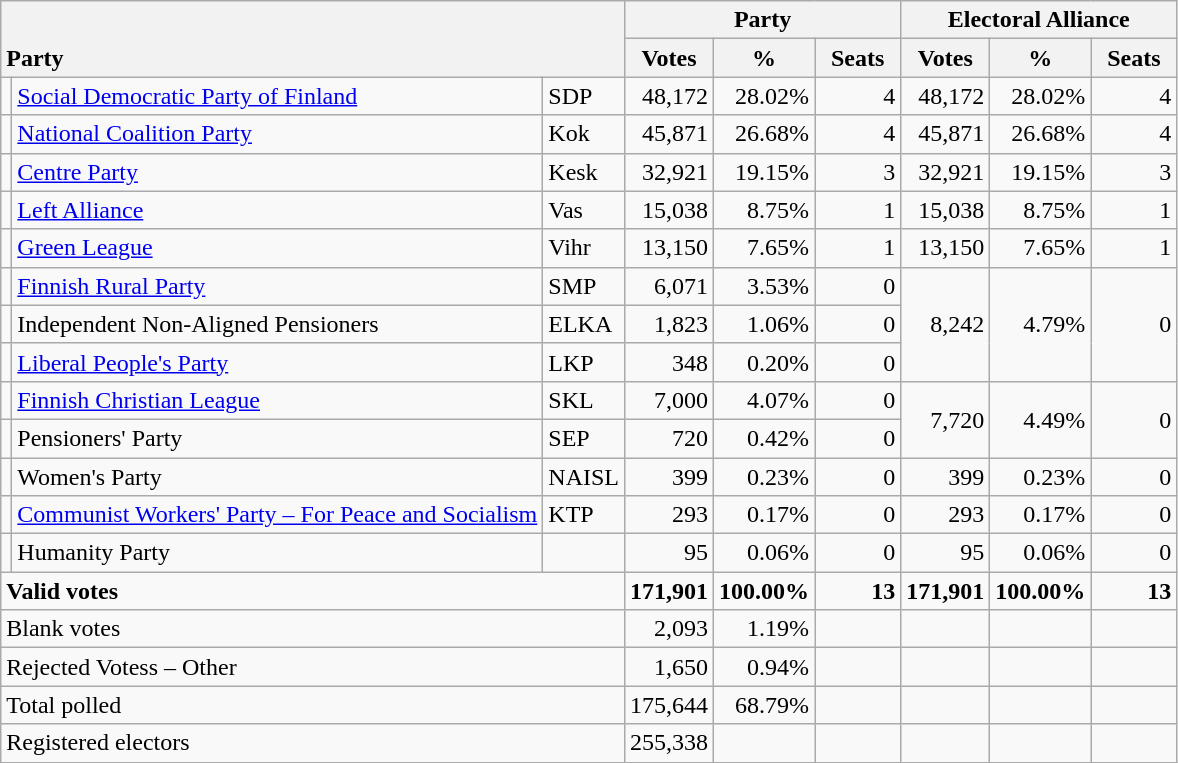<table class="wikitable" border="1" style="text-align:right;">
<tr>
<th style="text-align:left;" valign=bottom rowspan=2 colspan=3>Party</th>
<th colspan=3>Party</th>
<th colspan=3>Electoral Alliance</th>
</tr>
<tr>
<th align=center valign=bottom width="50">Votes</th>
<th align=center valign=bottom width="50">%</th>
<th align=center valign=bottom width="50">Seats</th>
<th align=center valign=bottom width="50">Votes</th>
<th align=center valign=bottom width="50">%</th>
<th align=center valign=bottom width="50">Seats</th>
</tr>
<tr>
<td></td>
<td align=left style="white-space: nowrap;"><a href='#'>Social Democratic Party of Finland</a></td>
<td align=left>SDP</td>
<td>48,172</td>
<td>28.02%</td>
<td>4</td>
<td>48,172</td>
<td>28.02%</td>
<td>4</td>
</tr>
<tr>
<td></td>
<td align=left><a href='#'>National Coalition Party</a></td>
<td align=left>Kok</td>
<td>45,871</td>
<td>26.68%</td>
<td>4</td>
<td>45,871</td>
<td>26.68%</td>
<td>4</td>
</tr>
<tr>
<td></td>
<td align=left><a href='#'>Centre Party</a></td>
<td align=left>Kesk</td>
<td>32,921</td>
<td>19.15%</td>
<td>3</td>
<td>32,921</td>
<td>19.15%</td>
<td>3</td>
</tr>
<tr>
<td></td>
<td align=left><a href='#'>Left Alliance</a></td>
<td align=left>Vas</td>
<td>15,038</td>
<td>8.75%</td>
<td>1</td>
<td>15,038</td>
<td>8.75%</td>
<td>1</td>
</tr>
<tr>
<td></td>
<td align=left><a href='#'>Green League</a></td>
<td align=left>Vihr</td>
<td>13,150</td>
<td>7.65%</td>
<td>1</td>
<td>13,150</td>
<td>7.65%</td>
<td>1</td>
</tr>
<tr>
<td></td>
<td align=left><a href='#'>Finnish Rural Party</a></td>
<td align=left>SMP</td>
<td>6,071</td>
<td>3.53%</td>
<td>0</td>
<td rowspan=3>8,242</td>
<td rowspan=3>4.79%</td>
<td rowspan=3>0</td>
</tr>
<tr>
<td></td>
<td align=left>Independent Non-Aligned Pensioners</td>
<td align=left>ELKA</td>
<td>1,823</td>
<td>1.06%</td>
<td>0</td>
</tr>
<tr>
<td></td>
<td align=left><a href='#'>Liberal People's Party</a></td>
<td align=left>LKP</td>
<td>348</td>
<td>0.20%</td>
<td>0</td>
</tr>
<tr>
<td></td>
<td align=left><a href='#'>Finnish Christian League</a></td>
<td align=left>SKL</td>
<td>7,000</td>
<td>4.07%</td>
<td>0</td>
<td rowspan=2>7,720</td>
<td rowspan=2>4.49%</td>
<td rowspan=2>0</td>
</tr>
<tr>
<td></td>
<td align=left>Pensioners' Party</td>
<td align=left>SEP</td>
<td>720</td>
<td>0.42%</td>
<td>0</td>
</tr>
<tr>
<td></td>
<td align=left>Women's Party</td>
<td align=left>NAISL</td>
<td>399</td>
<td>0.23%</td>
<td>0</td>
<td>399</td>
<td>0.23%</td>
<td>0</td>
</tr>
<tr>
<td></td>
<td align=left><a href='#'>Communist Workers' Party – For Peace and Socialism</a></td>
<td align=left>KTP</td>
<td>293</td>
<td>0.17%</td>
<td>0</td>
<td>293</td>
<td>0.17%</td>
<td>0</td>
</tr>
<tr>
<td></td>
<td align=left>Humanity Party</td>
<td align=left></td>
<td>95</td>
<td>0.06%</td>
<td>0</td>
<td>95</td>
<td>0.06%</td>
<td>0</td>
</tr>
<tr style="font-weight:bold">
<td align=left colspan=3>Valid votes</td>
<td>171,901</td>
<td>100.00%</td>
<td>13</td>
<td>171,901</td>
<td>100.00%</td>
<td>13</td>
</tr>
<tr>
<td align=left colspan=3>Blank votes</td>
<td>2,093</td>
<td>1.19%</td>
<td></td>
<td></td>
<td></td>
<td></td>
</tr>
<tr>
<td align=left colspan=3>Rejected Votess – Other</td>
<td>1,650</td>
<td>0.94%</td>
<td></td>
<td></td>
<td></td>
<td></td>
</tr>
<tr>
<td align=left colspan=3>Total polled</td>
<td>175,644</td>
<td>68.79%</td>
<td></td>
<td></td>
<td></td>
<td></td>
</tr>
<tr>
<td align=left colspan=3>Registered electors</td>
<td>255,338</td>
<td></td>
<td></td>
<td></td>
<td></td>
<td></td>
</tr>
</table>
